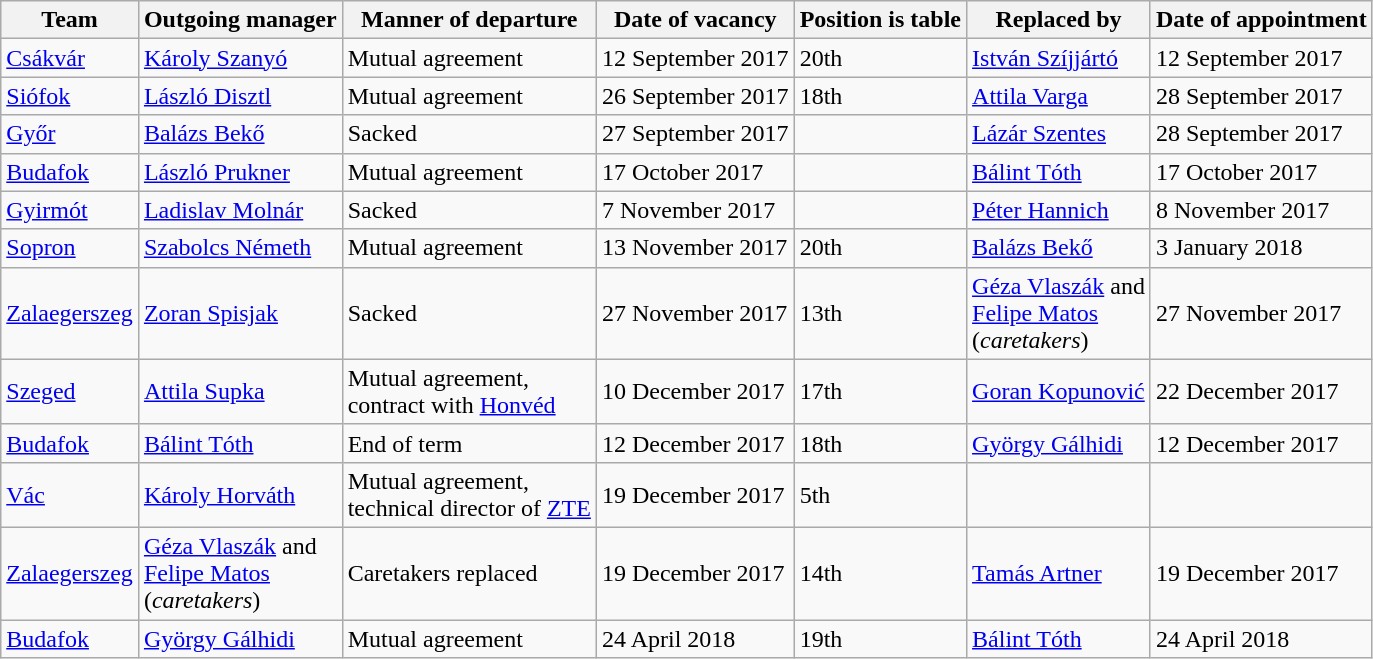<table class="wikitable">
<tr>
<th>Team</th>
<th>Outgoing manager</th>
<th>Manner of departure</th>
<th>Date of vacancy</th>
<th>Position is table</th>
<th>Replaced by</th>
<th>Date of appointment</th>
</tr>
<tr>
<td><a href='#'>Csákvár</a></td>
<td> <a href='#'>Károly Szanyó</a></td>
<td>Mutual agreement</td>
<td>12 September 2017</td>
<td>20th</td>
<td> <a href='#'>István Szíjjártó</a></td>
<td>12 September 2017</td>
</tr>
<tr>
<td><a href='#'>Siófok</a></td>
<td> <a href='#'>László Disztl</a></td>
<td>Mutual agreement</td>
<td>26 September 2017</td>
<td>18th</td>
<td> <a href='#'>Attila Varga</a></td>
<td>28 September 2017</td>
</tr>
<tr>
<td><a href='#'>Győr</a></td>
<td> <a href='#'>Balázs Bekő</a></td>
<td>Sacked</td>
<td>27 September 2017</td>
<td></td>
<td> <a href='#'>Lázár Szentes</a></td>
<td>28 September 2017</td>
</tr>
<tr>
<td><a href='#'>Budafok</a></td>
<td> <a href='#'>László Prukner</a></td>
<td>Mutual agreement</td>
<td>17 October 2017</td>
<td></td>
<td> <a href='#'>Bálint Tóth</a></td>
<td>17 October 2017</td>
</tr>
<tr>
<td><a href='#'>Gyirmót</a></td>
<td> <a href='#'>Ladislav Molnár</a></td>
<td>Sacked</td>
<td>7 November 2017</td>
<td></td>
<td> <a href='#'>Péter Hannich</a></td>
<td>8 November 2017</td>
</tr>
<tr>
<td><a href='#'>Sopron</a></td>
<td> <a href='#'>Szabolcs Németh</a></td>
<td>Mutual agreement</td>
<td>13 November 2017</td>
<td>20th</td>
<td> <a href='#'>Balázs Bekő</a></td>
<td>3 January 2018</td>
</tr>
<tr>
<td><a href='#'>Zalaegerszeg</a></td>
<td> <a href='#'>Zoran Spisjak</a></td>
<td>Sacked</td>
<td>27 November 2017</td>
<td>13th</td>
<td> <a href='#'>Géza Vlaszák</a> and<br> <a href='#'>Felipe Matos</a><br>(<em>caretakers</em>)</td>
<td>27 November 2017</td>
</tr>
<tr>
<td><a href='#'>Szeged</a></td>
<td> <a href='#'>Attila Supka</a></td>
<td>Mutual agreement,<br>contract with <a href='#'>Honvéd</a></td>
<td>10 December 2017</td>
<td>17th</td>
<td> <a href='#'>Goran Kopunović</a></td>
<td>22 December 2017</td>
</tr>
<tr>
<td><a href='#'>Budafok</a></td>
<td> <a href='#'>Bálint Tóth</a></td>
<td>End of term</td>
<td>12 December 2017</td>
<td>18th</td>
<td> <a href='#'>György Gálhidi</a></td>
<td>12 December 2017</td>
</tr>
<tr>
<td><a href='#'>Vác</a></td>
<td> <a href='#'>Károly Horváth</a></td>
<td>Mutual agreement,<br>technical director of <a href='#'>ZTE</a></td>
<td>19 December 2017</td>
<td>5th</td>
<td></td>
<td></td>
</tr>
<tr>
<td><a href='#'>Zalaegerszeg</a></td>
<td> <a href='#'>Géza Vlaszák</a> and<br> <a href='#'>Felipe Matos</a><br>(<em>caretakers</em>)</td>
<td>Caretakers replaced</td>
<td>19 December 2017</td>
<td>14th</td>
<td> <a href='#'>Tamás Artner</a></td>
<td>19 December 2017</td>
</tr>
<tr>
<td><a href='#'>Budafok</a></td>
<td> <a href='#'>György Gálhidi</a></td>
<td>Mutual agreement</td>
<td>24 April 2018</td>
<td>19th</td>
<td> <a href='#'>Bálint Tóth</a></td>
<td>24 April 2018</td>
</tr>
</table>
